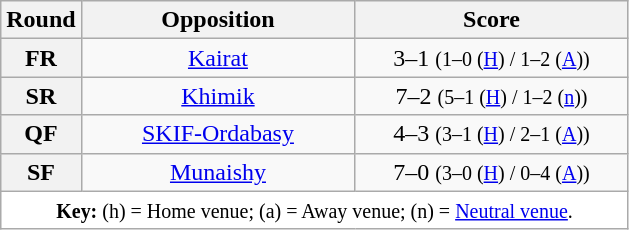<table class="wikitable plainrowheaders" style="text-align:center;margin:0">
<tr>
<th scope="col" style="width:35px">Round</th>
<th scope="col" style="width:175px">Opposition</th>
<th scope="col" style="width:175px">Score</th>
</tr>
<tr>
<th scope=row style="text-align:center">FR</th>
<td><a href='#'>Kairat</a></td>
<td>3–1 <small>(1–0 (<a href='#'>H</a>) / 1–2  (<a href='#'>A</a>))</small></td>
</tr>
<tr>
<th scope=row style="text-align:center">SR</th>
<td><a href='#'>Khimik</a></td>
<td>7–2 <small>(5–1 (<a href='#'>H</a>) / 1–2  (<a href='#'>n</a>))</small></td>
</tr>
<tr>
<th scope=row style="text-align:center">QF</th>
<td><a href='#'>SKIF-Ordabasy</a></td>
<td>4–3 <small>(3–1 (<a href='#'>H</a>) / 2–1  (<a href='#'>A</a>))</small></td>
</tr>
<tr>
<th scope=row style="text-align:center">SF</th>
<td><a href='#'>Munaishy</a></td>
<td>7–0 <small>(3–0 (<a href='#'>H</a>) / 0–4  (<a href='#'>A</a>))</small></td>
</tr>
<tr>
<td colspan="3" style="background-color:white"><small><strong>Key:</strong> (h) = Home venue; (a) = Away venue; (n) = <a href='#'>Neutral venue</a>.</small></td>
</tr>
</table>
